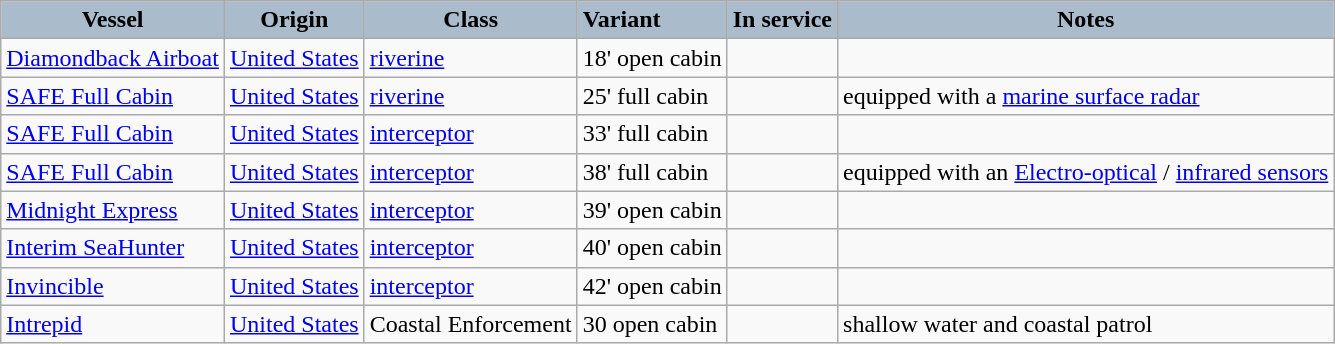<table class=wikitable>
<tr>
<th style="text-align:center; background:#aabccc;">Vessel</th>
<th style="text-align: center; background:#aabccc;">Origin</th>
<th style="text-align:l center; background:#aabccc;">Class</th>
<th style="text-align:left; background:#aabccc;">Variant</th>
<th style="text-align:center; background:#aabccc;">In service</th>
<th style="text-align: center; background:#aabccc;">Notes</th>
</tr>
<tr>
<td><a href='#'>Diamondback Airboat</a></td>
<td><a href='#'>United States</a></td>
<td><a href='#'>riverine</a></td>
<td>18' open cabin</td>
<td></td>
<td></td>
</tr>
<tr>
<td><a href='#'>SAFE Full Cabin</a></td>
<td><a href='#'>United States</a></td>
<td><a href='#'>riverine</a></td>
<td>25' full cabin</td>
<td></td>
<td>equipped with a <a href='#'>marine surface radar</a></td>
</tr>
<tr>
<td><a href='#'>SAFE Full Cabin</a></td>
<td><a href='#'>United States</a></td>
<td><a href='#'>interceptor</a></td>
<td>33' full cabin</td>
<td></td>
<td></td>
</tr>
<tr>
<td><a href='#'>SAFE Full Cabin</a></td>
<td><a href='#'>United States</a></td>
<td><a href='#'>interceptor</a></td>
<td>38' full cabin</td>
<td></td>
<td>equipped with an <a href='#'>Electro-optical</a> / <a href='#'>infrared sensors</a></td>
</tr>
<tr>
<td><a href='#'>Midnight Express</a></td>
<td><a href='#'>United States</a></td>
<td><a href='#'>interceptor</a></td>
<td>39' open cabin</td>
<td></td>
<td></td>
</tr>
<tr>
<td><a href='#'>Interim SeaHunter</a></td>
<td><a href='#'>United States</a></td>
<td><a href='#'>interceptor</a></td>
<td>40' open cabin</td>
<td></td>
<td></td>
</tr>
<tr>
<td><a href='#'>Invincible</a></td>
<td><a href='#'>United States</a></td>
<td><a href='#'>interceptor</a></td>
<td>42' open cabin</td>
<td></td>
<td></td>
</tr>
<tr>
<td><a href='#'>Intrepid</a></td>
<td><a href='#'>United States</a></td>
<td>Coastal Enforcement</td>
<td>30 open cabin</td>
<td></td>
<td>shallow water and coastal patrol</td>
</tr>
</table>
